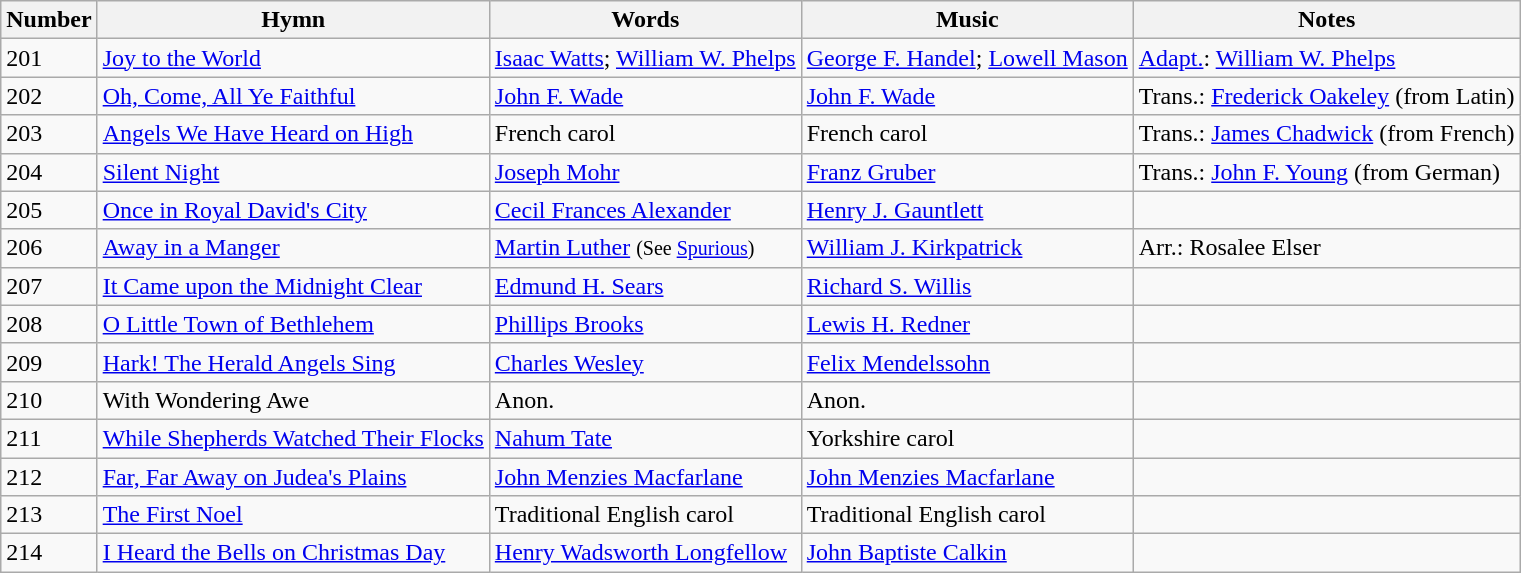<table class="wikitable mw-collapsible mw-collapsed">
<tr>
<th>Number</th>
<th>Hymn</th>
<th>Words</th>
<th>Music</th>
<th>Notes</th>
</tr>
<tr>
<td>201</td>
<td><a href='#'>Joy to the World</a></td>
<td><a href='#'>Isaac Watts</a>; <a href='#'>William W. Phelps</a></td>
<td><a href='#'>George F. Handel</a>; <a href='#'>Lowell Mason</a></td>
<td><a href='#'>Adapt.</a>: <a href='#'>William W. Phelps</a></td>
</tr>
<tr>
<td>202</td>
<td><a href='#'>Oh, Come, All Ye Faithful</a></td>
<td><a href='#'>John F. Wade</a></td>
<td><a href='#'>John F. Wade</a></td>
<td>Trans.: <a href='#'>Frederick Oakeley</a> (from Latin)</td>
</tr>
<tr>
<td>203</td>
<td><a href='#'>Angels We Have Heard on High</a></td>
<td>French carol</td>
<td>French carol</td>
<td>Trans.: <a href='#'>James Chadwick</a> (from French)</td>
</tr>
<tr>
<td>204</td>
<td><a href='#'>Silent Night</a></td>
<td><a href='#'>Joseph Mohr</a></td>
<td><a href='#'>Franz Gruber</a></td>
<td>Trans.: <a href='#'>John F. Young</a> (from German)</td>
</tr>
<tr>
<td>205</td>
<td><a href='#'>Once in Royal David's City</a></td>
<td><a href='#'>Cecil Frances Alexander</a></td>
<td><a href='#'>Henry J. Gauntlett</a></td>
<td></td>
</tr>
<tr>
<td>206</td>
<td><a href='#'>Away in a Manger</a></td>
<td><a href='#'>Martin Luther</a> <small>(See <a href='#'>Spurious</a>)</small></td>
<td><a href='#'>William J. Kirkpatrick</a></td>
<td>Arr.: Rosalee Elser</td>
</tr>
<tr>
<td>207</td>
<td><a href='#'>It Came upon the Midnight Clear</a></td>
<td><a href='#'>Edmund H. Sears</a></td>
<td><a href='#'>Richard S. Willis</a></td>
<td></td>
</tr>
<tr>
<td>208</td>
<td><a href='#'>O Little Town of Bethlehem</a></td>
<td><a href='#'>Phillips Brooks</a></td>
<td><a href='#'>Lewis H. Redner</a></td>
<td></td>
</tr>
<tr>
<td>209</td>
<td><a href='#'>Hark! The Herald Angels Sing</a></td>
<td><a href='#'>Charles Wesley</a></td>
<td><a href='#'>Felix Mendelssohn</a></td>
<td></td>
</tr>
<tr>
<td>210</td>
<td>With Wondering Awe</td>
<td>Anon.</td>
<td>Anon.</td>
<td></td>
</tr>
<tr>
<td>211</td>
<td><a href='#'>While Shepherds Watched Their Flocks</a></td>
<td><a href='#'>Nahum Tate</a></td>
<td>Yorkshire carol</td>
<td></td>
</tr>
<tr>
<td>212</td>
<td><a href='#'>Far, Far Away on Judea's Plains</a></td>
<td><a href='#'>John Menzies Macfarlane</a></td>
<td><a href='#'>John Menzies Macfarlane</a></td>
<td></td>
</tr>
<tr>
<td>213</td>
<td><a href='#'>The First Noel</a></td>
<td>Traditional English carol</td>
<td>Traditional English carol</td>
<td></td>
</tr>
<tr>
<td>214</td>
<td><a href='#'>I Heard the Bells on Christmas Day</a></td>
<td><a href='#'>Henry Wadsworth Longfellow</a></td>
<td><a href='#'>John Baptiste Calkin</a></td>
<td></td>
</tr>
</table>
